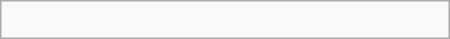<table class="wikitable" border="1" width=300px align="right">
<tr>
<td><br></td>
</tr>
</table>
